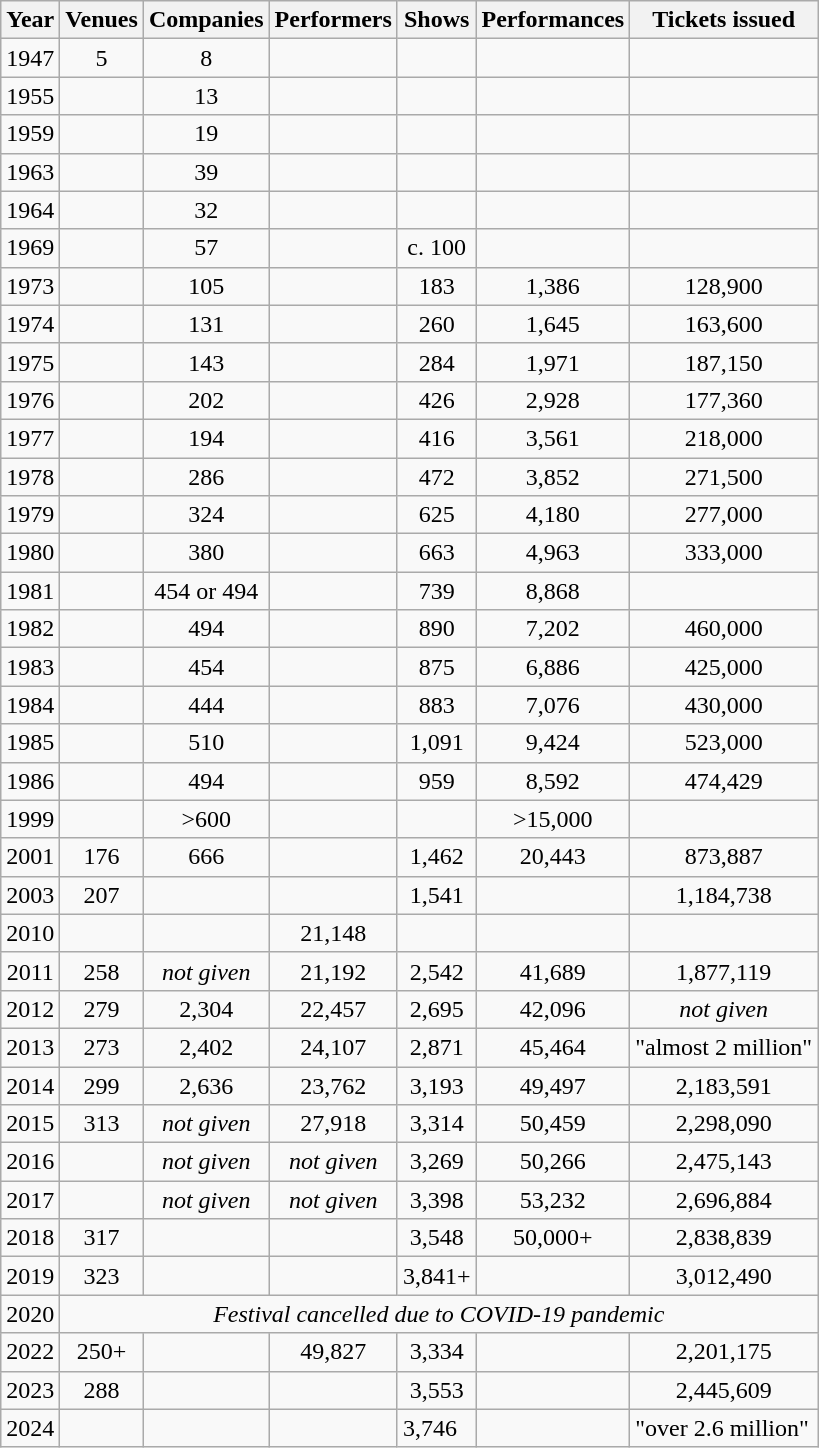<table class="wikitable">
<tr>
<th>Year</th>
<th>Venues</th>
<th>Companies</th>
<th>Performers</th>
<th>Shows</th>
<th>Performances</th>
<th>Tickets issued</th>
</tr>
<tr style="text-align:center;">
<td>1947</td>
<td>5</td>
<td>8</td>
<td></td>
<td></td>
<td></td>
<td></td>
</tr>
<tr style="text-align:center;">
<td>1955</td>
<td></td>
<td>13</td>
<td></td>
<td></td>
<td></td>
<td></td>
</tr>
<tr style="text-align:center;">
<td>1959</td>
<td></td>
<td>19</td>
<td></td>
<td></td>
<td></td>
<td></td>
</tr>
<tr style="text-align:center;">
<td>1963</td>
<td></td>
<td>39</td>
<td></td>
<td></td>
<td></td>
<td></td>
</tr>
<tr style="text-align:center;">
<td>1964</td>
<td></td>
<td>32</td>
<td></td>
<td></td>
<td></td>
<td></td>
</tr>
<tr style="text-align:center;">
<td>1969</td>
<td></td>
<td>57</td>
<td></td>
<td>c. 100</td>
<td></td>
<td></td>
</tr>
<tr style="text-align:center;">
<td>1973</td>
<td></td>
<td>105</td>
<td></td>
<td>183</td>
<td>1,386</td>
<td>128,900</td>
</tr>
<tr style="text-align:center;">
<td>1974</td>
<td></td>
<td>131</td>
<td></td>
<td>260</td>
<td>1,645</td>
<td>163,600</td>
</tr>
<tr style="text-align:center;">
<td>1975</td>
<td></td>
<td>143</td>
<td></td>
<td>284</td>
<td>1,971</td>
<td>187,150</td>
</tr>
<tr style="text-align:center;">
<td>1976</td>
<td></td>
<td>202</td>
<td></td>
<td>426</td>
<td>2,928</td>
<td>177,360</td>
</tr>
<tr style="text-align:center;">
<td>1977</td>
<td></td>
<td>194</td>
<td></td>
<td>416</td>
<td>3,561</td>
<td>218,000</td>
</tr>
<tr style="text-align:center;">
<td>1978</td>
<td></td>
<td>286</td>
<td></td>
<td>472</td>
<td>3,852</td>
<td>271,500</td>
</tr>
<tr style="text-align:center;">
<td>1979</td>
<td></td>
<td>324</td>
<td></td>
<td>625</td>
<td>4,180</td>
<td>277,000</td>
</tr>
<tr style="text-align:center;">
<td>1980</td>
<td></td>
<td>380</td>
<td></td>
<td>663</td>
<td>4,963</td>
<td>333,000</td>
</tr>
<tr style="text-align:center;">
<td>1981</td>
<td></td>
<td>454 or 494</td>
<td></td>
<td>739</td>
<td>8,868</td>
<td></td>
</tr>
<tr style="text-align:center;">
<td>1982</td>
<td></td>
<td>494</td>
<td></td>
<td>890</td>
<td>7,202</td>
<td>460,000</td>
</tr>
<tr style="text-align:center;">
<td>1983</td>
<td></td>
<td>454</td>
<td></td>
<td>875</td>
<td>6,886</td>
<td>425,000</td>
</tr>
<tr style="text-align:center;">
<td>1984</td>
<td></td>
<td>444</td>
<td></td>
<td>883</td>
<td>7,076</td>
<td>430,000</td>
</tr>
<tr style="text-align:center;">
<td>1985</td>
<td></td>
<td>510</td>
<td></td>
<td>1,091</td>
<td>9,424</td>
<td>523,000</td>
</tr>
<tr style="text-align:center;">
<td>1986</td>
<td></td>
<td>494</td>
<td></td>
<td>959</td>
<td>8,592</td>
<td>474,429</td>
</tr>
<tr style="text-align:center;">
<td>1999</td>
<td></td>
<td>>600</td>
<td></td>
<td></td>
<td>>15,000</td>
<td></td>
</tr>
<tr style="text-align:center;">
<td>2001</td>
<td>176</td>
<td>666</td>
<td></td>
<td>1,462</td>
<td>20,443</td>
<td>873,887</td>
</tr>
<tr style="text-align:center;">
<td>2003</td>
<td>207</td>
<td></td>
<td></td>
<td>1,541</td>
<td></td>
<td>1,184,738</td>
</tr>
<tr style="text-align:center;">
<td>2010</td>
<td></td>
<td></td>
<td>21,148</td>
<td></td>
<td></td>
<td></td>
</tr>
<tr style="text-align:center;">
<td>2011</td>
<td>258</td>
<td><em>not given</em></td>
<td>21,192</td>
<td>2,542</td>
<td>41,689</td>
<td>1,877,119</td>
</tr>
<tr style="text-align:center;">
<td>2012</td>
<td>279</td>
<td>2,304</td>
<td>22,457</td>
<td>2,695</td>
<td>42,096</td>
<td><em>not given</em></td>
</tr>
<tr style="text-align:center;">
<td>2013</td>
<td>273</td>
<td>2,402</td>
<td>24,107</td>
<td>2,871</td>
<td>45,464</td>
<td>"almost 2 million"</td>
</tr>
<tr style="text-align:center;">
<td>2014</td>
<td>299</td>
<td>2,636</td>
<td>23,762</td>
<td>3,193</td>
<td>49,497</td>
<td>2,183,591</td>
</tr>
<tr style="text-align:center;">
<td>2015</td>
<td>313</td>
<td><em>not given</em></td>
<td>27,918</td>
<td>3,314</td>
<td>50,459</td>
<td>2,298,090</td>
</tr>
<tr style="text-align:center;">
<td>2016</td>
<td></td>
<td><em>not given</em></td>
<td><em>not given</em></td>
<td>3,269</td>
<td>50,266</td>
<td>2,475,143</td>
</tr>
<tr style="text-align:center;">
<td>2017</td>
<td></td>
<td><em>not given</em></td>
<td><em>not given</em></td>
<td>3,398</td>
<td>53,232</td>
<td>2,696,884</td>
</tr>
<tr style="text-align:center;">
<td>2018</td>
<td>317</td>
<td></td>
<td></td>
<td>3,548</td>
<td>50,000+</td>
<td>2,838,839</td>
</tr>
<tr style="text-align:center;">
<td>2019</td>
<td>323</td>
<td></td>
<td></td>
<td>3,841+</td>
<td></td>
<td>3,012,490</td>
</tr>
<tr style="text-align:center;">
<td>2020</td>
<td colspan=6><em>Festival cancelled due to COVID-19 pandemic</em></td>
</tr>
<tr style="text-align:center;">
<td>2022</td>
<td>250+</td>
<td></td>
<td>49,827</td>
<td>3,334</td>
<td></td>
<td>2,201,175</td>
</tr>
<tr style="text-align:center;">
<td>2023</td>
<td>288</td>
<td></td>
<td></td>
<td>3,553</td>
<td></td>
<td>2,445,609</td>
</tr>
<tr>
<td>2024</td>
<td></td>
<td></td>
<td></td>
<td>3,746</td>
<td></td>
<td>"over 2.6 million"</td>
</tr>
</table>
